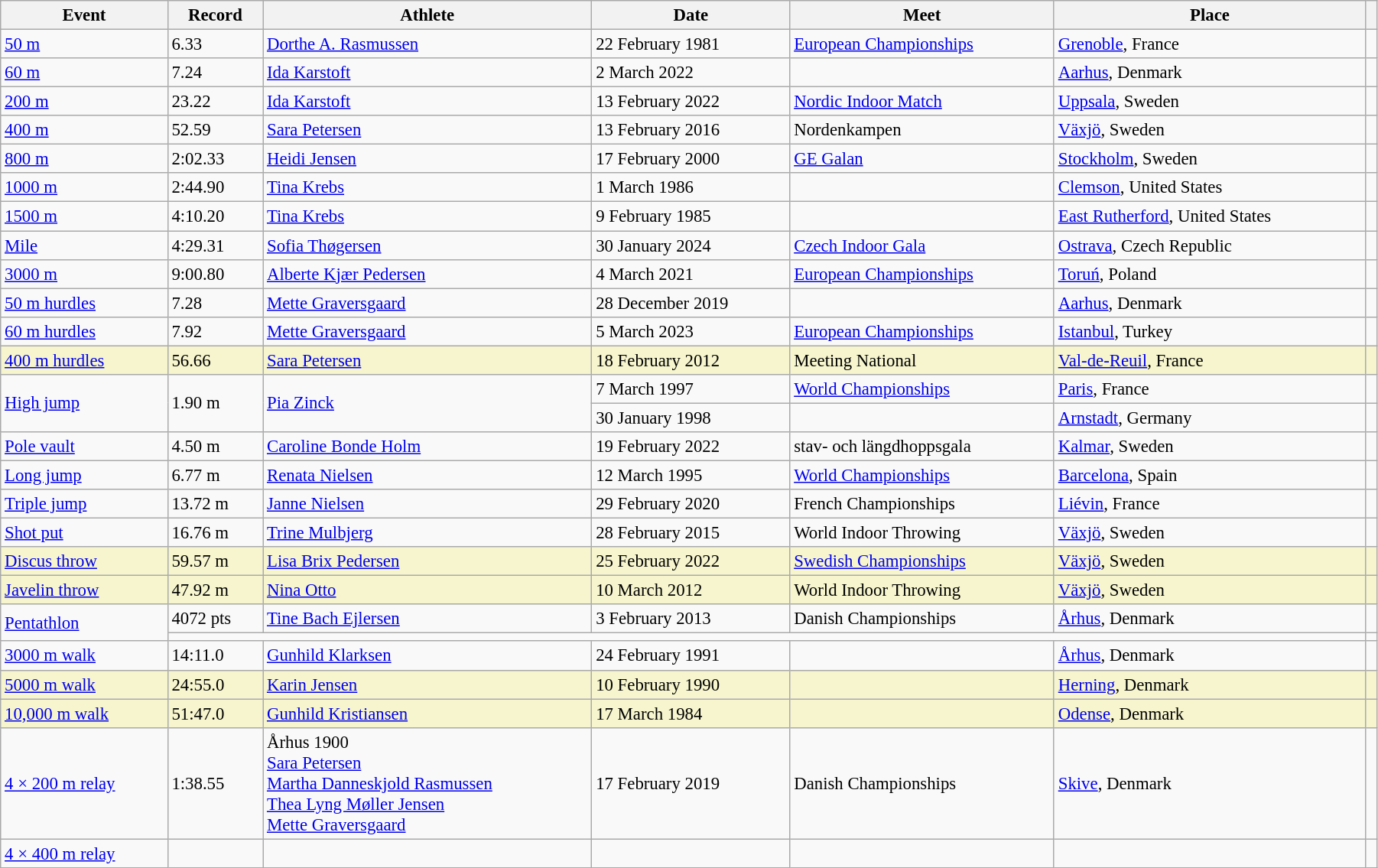<table class="wikitable" style="font-size:95%; width: 95%;">
<tr>
<th>Event</th>
<th>Record</th>
<th>Athlete</th>
<th>Date</th>
<th>Meet</th>
<th>Place</th>
<th></th>
</tr>
<tr>
<td><a href='#'>50 m</a></td>
<td>6.33</td>
<td><a href='#'>Dorthe A. Rasmussen</a></td>
<td>22 February 1981</td>
<td><a href='#'>European Championships</a></td>
<td><a href='#'>Grenoble</a>, France</td>
<td></td>
</tr>
<tr>
<td><a href='#'>60 m</a></td>
<td>7.24</td>
<td><a href='#'>Ida Karstoft</a></td>
<td>2 March 2022</td>
<td></td>
<td><a href='#'>Aarhus</a>, Denmark</td>
<td></td>
</tr>
<tr>
<td><a href='#'>200 m</a></td>
<td>23.22</td>
<td><a href='#'>Ida Karstoft</a></td>
<td>13 February 2022</td>
<td><a href='#'>Nordic Indoor Match</a></td>
<td><a href='#'>Uppsala</a>, Sweden</td>
<td></td>
</tr>
<tr>
<td><a href='#'>400 m</a></td>
<td>52.59</td>
<td><a href='#'>Sara Petersen</a></td>
<td>13 February 2016</td>
<td>Nordenkampen</td>
<td><a href='#'>Växjö</a>, Sweden</td>
<td></td>
</tr>
<tr>
<td><a href='#'>800 m</a></td>
<td>2:02.33</td>
<td><a href='#'>Heidi Jensen</a></td>
<td>17 February 2000</td>
<td><a href='#'>GE Galan</a></td>
<td><a href='#'>Stockholm</a>, Sweden</td>
<td></td>
</tr>
<tr>
<td><a href='#'>1000 m</a></td>
<td>2:44.90</td>
<td><a href='#'>Tina Krebs</a></td>
<td>1 March 1986</td>
<td></td>
<td><a href='#'>Clemson</a>, United States</td>
<td></td>
</tr>
<tr>
<td><a href='#'>1500 m</a></td>
<td>4:10.20</td>
<td><a href='#'>Tina Krebs</a></td>
<td>9 February 1985</td>
<td></td>
<td><a href='#'>East Rutherford</a>, United States</td>
<td></td>
</tr>
<tr>
<td><a href='#'>Mile</a></td>
<td>4:29.31</td>
<td><a href='#'>Sofia Thøgersen</a></td>
<td>30 January 2024</td>
<td><a href='#'>Czech Indoor Gala</a></td>
<td><a href='#'>Ostrava</a>, Czech Republic</td>
<td></td>
</tr>
<tr>
<td><a href='#'>3000 m</a></td>
<td>9:00.80</td>
<td><a href='#'>Alberte Kjær Pedersen</a></td>
<td>4 March 2021</td>
<td><a href='#'>European Championships</a></td>
<td><a href='#'>Toruń</a>, Poland</td>
<td></td>
</tr>
<tr>
<td><a href='#'>50 m hurdles</a></td>
<td>7.28</td>
<td><a href='#'>Mette Graversgaard</a></td>
<td>28 December 2019</td>
<td></td>
<td><a href='#'>Aarhus</a>, Denmark</td>
<td></td>
</tr>
<tr>
<td><a href='#'>60 m hurdles</a></td>
<td>7.92</td>
<td><a href='#'>Mette Graversgaard</a></td>
<td>5 March 2023</td>
<td><a href='#'>European Championships</a></td>
<td><a href='#'>Istanbul</a>, Turkey</td>
<td></td>
</tr>
<tr style="background:#f6F5CE;">
<td><a href='#'>400 m hurdles</a></td>
<td>56.66</td>
<td><a href='#'>Sara Petersen</a></td>
<td>18 February 2012</td>
<td>Meeting National</td>
<td><a href='#'>Val-de-Reuil</a>, France</td>
<td></td>
</tr>
<tr>
<td rowspan=2><a href='#'>High jump</a></td>
<td rowspan=2>1.90 m</td>
<td rowspan=2><a href='#'>Pia Zinck</a></td>
<td>7 March 1997</td>
<td><a href='#'>World Championships</a></td>
<td><a href='#'>Paris</a>, France</td>
<td></td>
</tr>
<tr>
<td>30 January 1998</td>
<td></td>
<td><a href='#'>Arnstadt</a>, Germany</td>
<td></td>
</tr>
<tr>
<td><a href='#'>Pole vault</a></td>
<td>4.50 m</td>
<td><a href='#'>Caroline Bonde Holm</a></td>
<td>19 February 2022</td>
<td>stav- och längdhoppsgala</td>
<td><a href='#'>Kalmar</a>, Sweden</td>
<td></td>
</tr>
<tr>
<td><a href='#'>Long jump</a></td>
<td>6.77 m</td>
<td><a href='#'>Renata Nielsen</a></td>
<td>12 March 1995</td>
<td><a href='#'>World Championships</a></td>
<td><a href='#'>Barcelona</a>, Spain</td>
<td></td>
</tr>
<tr>
<td><a href='#'>Triple jump</a></td>
<td>13.72 m</td>
<td><a href='#'>Janne Nielsen</a></td>
<td>29 February 2020</td>
<td>French Championships</td>
<td><a href='#'>Liévin</a>, France</td>
<td></td>
</tr>
<tr>
<td><a href='#'>Shot put</a></td>
<td>16.76 m</td>
<td><a href='#'>Trine Mulbjerg</a></td>
<td>28 February 2015</td>
<td>World Indoor Throwing</td>
<td><a href='#'>Växjö</a>, Sweden</td>
<td></td>
</tr>
<tr style="background:#f6F5CE;">
<td><a href='#'>Discus throw</a></td>
<td>59.57 m</td>
<td><a href='#'>Lisa Brix Pedersen</a></td>
<td>25 February 2022</td>
<td><a href='#'>Swedish Championships</a></td>
<td><a href='#'>Växjö</a>, Sweden</td>
<td></td>
</tr>
<tr style="background:#f6F5CE;">
<td><a href='#'>Javelin throw</a></td>
<td>47.92 m</td>
<td><a href='#'>Nina Otto</a></td>
<td>10 March 2012</td>
<td>World Indoor Throwing</td>
<td><a href='#'>Växjö</a>, Sweden</td>
<td></td>
</tr>
<tr>
<td rowspan=2><a href='#'>Pentathlon</a></td>
<td>4072 pts</td>
<td><a href='#'>Tine Bach Ejlersen</a></td>
<td>3 February 2013</td>
<td>Danish Championships</td>
<td><a href='#'>Århus</a>, Denmark</td>
<td></td>
</tr>
<tr>
<td colspan=5></td>
<td></td>
</tr>
<tr>
<td><a href='#'>3000 m walk</a></td>
<td>14:11.0</td>
<td><a href='#'>Gunhild Klarksen</a></td>
<td>24 February 1991</td>
<td></td>
<td><a href='#'>Århus</a>, Denmark</td>
<td></td>
</tr>
<tr style="background:#f6F5CE;">
<td><a href='#'>5000 m walk</a></td>
<td>24:55.0</td>
<td><a href='#'>Karin Jensen</a></td>
<td>10 February 1990</td>
<td></td>
<td><a href='#'>Herning</a>, Denmark</td>
<td></td>
</tr>
<tr style="background:#f6F5CE;">
<td><a href='#'>10,000 m walk</a></td>
<td>51:47.0</td>
<td><a href='#'>Gunhild Kristiansen</a></td>
<td>17 March 1984</td>
<td></td>
<td><a href='#'>Odense</a>, Denmark</td>
<td></td>
</tr>
<tr>
<td><a href='#'>4 × 200 m relay</a></td>
<td>1:38.55</td>
<td>Århus 1900<br><a href='#'>Sara Petersen</a><br><a href='#'>Martha Danneskjold Rasmussen</a><br><a href='#'>Thea Lyng Møller Jensen</a><br><a href='#'>Mette Graversgaard</a></td>
<td>17 February 2019</td>
<td>Danish Championships</td>
<td><a href='#'>Skive</a>, Denmark</td>
<td></td>
</tr>
<tr>
<td><a href='#'>4 × 400 m relay</a></td>
<td></td>
<td></td>
<td></td>
<td></td>
<td></td>
<td></td>
</tr>
</table>
